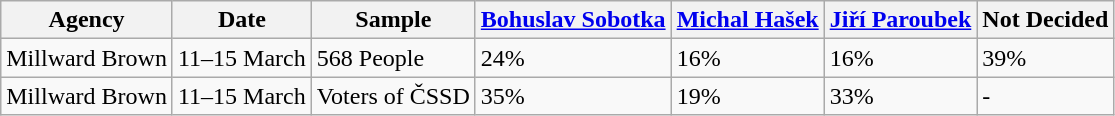<table class="wikitable">
<tr>
<th>Agency</th>
<th>Date</th>
<th>Sample</th>
<th><a href='#'>Bohuslav Sobotka</a></th>
<th><a href='#'>Michal Hašek</a></th>
<th><a href='#'>Jiří Paroubek</a></th>
<th>Not Decided</th>
</tr>
<tr>
<td>Millward Brown</td>
<td>11–15 March</td>
<td>568 People</td>
<td>24%</td>
<td>16%</td>
<td>16%</td>
<td>39%</td>
</tr>
<tr>
<td>Millward Brown</td>
<td>11–15 March</td>
<td>Voters of ČSSD</td>
<td>35%</td>
<td>19%</td>
<td>33%</td>
<td>-</td>
</tr>
</table>
